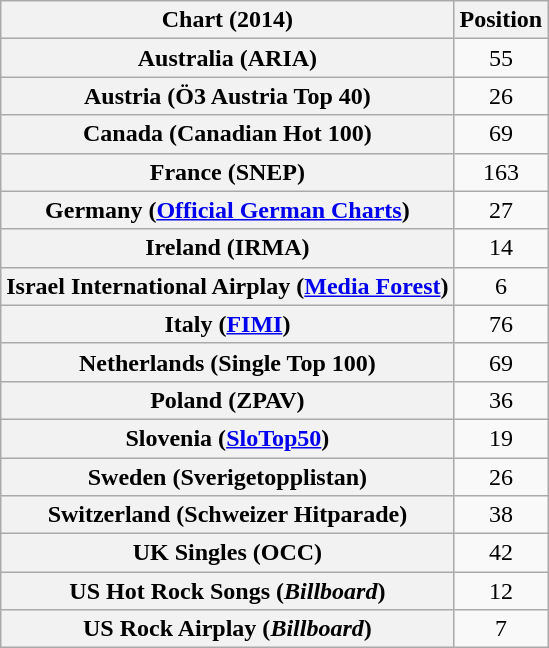<table class="wikitable sortable plainrowheaders">
<tr>
<th>Chart (2014)</th>
<th>Position</th>
</tr>
<tr>
<th scope="row">Australia (ARIA)</th>
<td style="text-align:center;">55</td>
</tr>
<tr>
<th scope="row">Austria (Ö3 Austria Top 40)</th>
<td style="text-align:center;">26</td>
</tr>
<tr>
<th scope="row">Canada (Canadian Hot 100)</th>
<td style="text-align:center;">69</td>
</tr>
<tr>
<th scope="row">France (SNEP)</th>
<td style="text-align:center;">163</td>
</tr>
<tr>
<th scope="row">Germany (<a href='#'>Official German Charts</a>)</th>
<td style="text-align:center;">27</td>
</tr>
<tr>
<th scope="row">Ireland (IRMA)</th>
<td align="center">14</td>
</tr>
<tr>
<th scope="row">Israel International Airplay (<a href='#'>Media Forest</a>)</th>
<td style="text-align:center;">6</td>
</tr>
<tr>
<th scope="row">Italy (<a href='#'>FIMI</a>)</th>
<td style="text-align:center;">76</td>
</tr>
<tr>
<th scope="row">Netherlands (Single Top 100)</th>
<td style="text-align:center;">69</td>
</tr>
<tr>
<th scope="row">Poland (ZPAV)</th>
<td style="text-align:center;">36</td>
</tr>
<tr>
<th scope="row">Slovenia (<a href='#'>SloTop50</a>)</th>
<td align=center>19</td>
</tr>
<tr>
<th scope="row">Sweden (Sverigetopplistan)</th>
<td style="text-align:center;">26</td>
</tr>
<tr>
<th scope="row">Switzerland (Schweizer Hitparade)</th>
<td style="text-align:center;">38</td>
</tr>
<tr>
<th scope="row">UK Singles (OCC)</th>
<td style="text-align:center;">42</td>
</tr>
<tr>
<th scope="row">US Hot Rock Songs (<em>Billboard</em>)</th>
<td style="text-align:center;">12</td>
</tr>
<tr>
<th scope="row">US Rock Airplay (<em>Billboard</em>)</th>
<td style="text-align:center;">7</td>
</tr>
</table>
